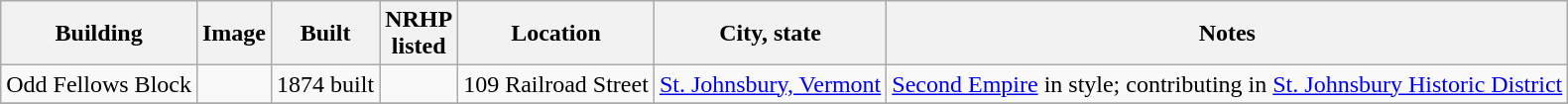<table class="wikitable sortable">
<tr>
<th>Building<br></th>
<th class="unsortable">Image</th>
<th>Built</th>
<th>NRHP<br>listed</th>
<th>Location</th>
<th>City, state</th>
<th class="unsortable">Notes</th>
</tr>
<tr>
<td>Odd Fellows Block</td>
<td></td>
<td>1874 built</td>
<td></td>
<td>109 Railroad Street</td>
<td><a href='#'>St. Johnsbury, Vermont</a></td>
<td><a href='#'>Second Empire</a> in style; contributing in <a href='#'>St. Johnsbury Historic District</a></td>
</tr>
<tr>
</tr>
</table>
